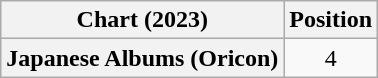<table class="wikitable plainrowheaders" style="text-align:center">
<tr>
<th scope="col">Chart (2023)</th>
<th scope="col">Position</th>
</tr>
<tr>
<th scope="row">Japanese Albums (Oricon)</th>
<td>4</td>
</tr>
</table>
